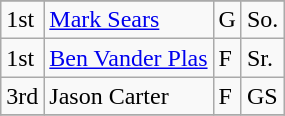<table class="wikitable" border="1">
<tr align=center>
</tr>
<tr>
<td>1st</td>
<td><a href='#'>Mark Sears</a></td>
<td>G</td>
<td>So.</td>
</tr>
<tr>
<td>1st</td>
<td><a href='#'>Ben Vander Plas</a></td>
<td>F</td>
<td>Sr.</td>
</tr>
<tr>
<td>3rd</td>
<td>Jason Carter</td>
<td>F</td>
<td>GS</td>
</tr>
<tr>
</tr>
</table>
